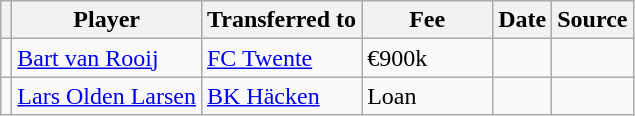<table class="wikitable plainrowheaders sortable">
<tr>
<th></th>
<th scope="col">Player</th>
<th>Transferred to</th>
<th style="width: 80px;">Fee</th>
<th scope="col">Date</th>
<th scope="col">Source</th>
</tr>
<tr>
<td align="center"></td>
<td> <a href='#'>Bart van Rooij</a></td>
<td> <a href='#'>FC Twente</a></td>
<td>€900k</td>
<td></td>
<td></td>
</tr>
<tr>
<td align="center"></td>
<td> <a href='#'>Lars Olden Larsen</a></td>
<td> <a href='#'>BK Häcken</a></td>
<td>Loan</td>
<td></td>
<td></td>
</tr>
</table>
